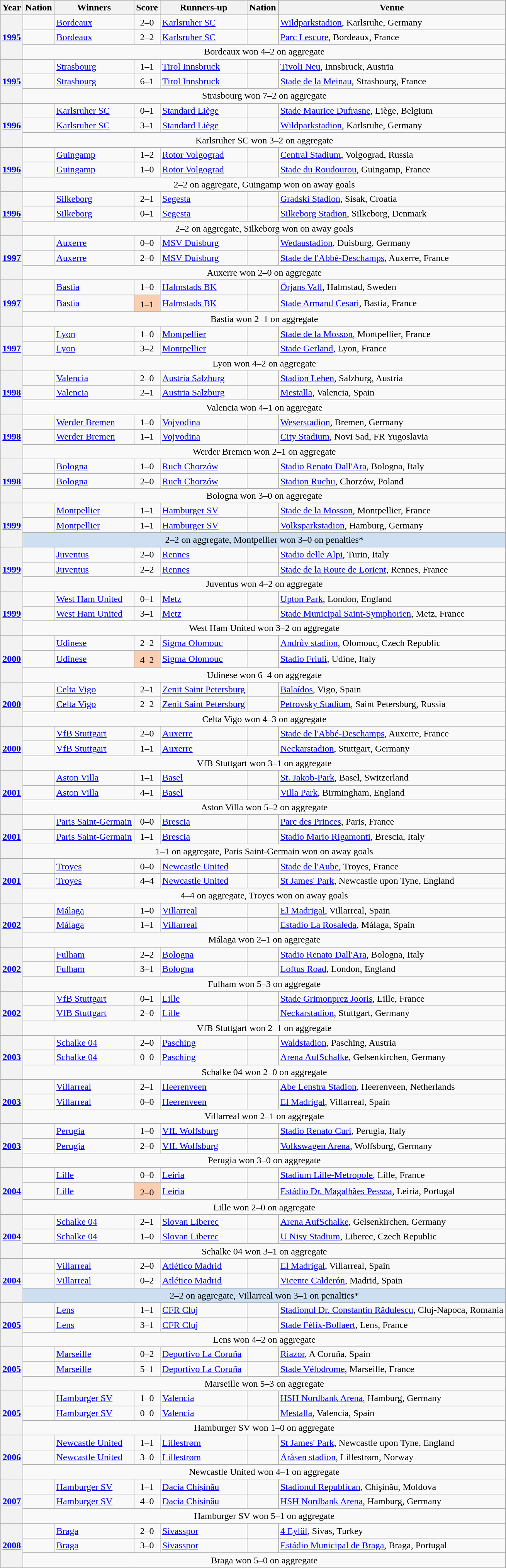<table class="wikitable plainrowheaders sortable">
<tr>
<th scope=col>Year</th>
<th scope=col>Nation</th>
<th scope=col>Winners</th>
<th scope=col>Score</th>
<th scope=col>Runners-up</th>
<th scope=col>Nation</th>
<th scope=col>Venue</th>
</tr>
<tr>
<th scope=row rowspan=3 style=text-align:center><a href='#'>1995</a></th>
<td></td>
<td><a href='#'>Bordeaux</a></td>
<td align=center>2–0</td>
<td><a href='#'>Karlsruher SC</a></td>
<td></td>
<td><a href='#'>Wildparkstadion</a>, Karlsruhe, Germany</td>
</tr>
<tr>
<td></td>
<td><a href='#'>Bordeaux</a></td>
<td align=center>2–2</td>
<td><a href='#'>Karlsruher SC</a></td>
<td></td>
<td><a href='#'>Parc Lescure</a>, Bordeaux, France</td>
</tr>
<tr>
<td colspan=6 align=center>Bordeaux won 4–2 on aggregate</td>
</tr>
<tr>
<th scope=row rowspan=3 style=text-align:center><a href='#'>1995</a></th>
<td></td>
<td><a href='#'>Strasbourg</a></td>
<td align=center>1–1</td>
<td><a href='#'>Tirol Innsbruck</a></td>
<td></td>
<td><a href='#'>Tivoli Neu</a>, Innsbruck, Austria</td>
</tr>
<tr>
<td></td>
<td><a href='#'>Strasbourg</a></td>
<td align=center>6–1</td>
<td><a href='#'>Tirol Innsbruck</a></td>
<td></td>
<td><a href='#'>Stade de la Meinau</a>, Strasbourg, France</td>
</tr>
<tr>
<td colspan=6 align=center>Strasbourg won 7–2 on aggregate</td>
</tr>
<tr>
<th scope=row rowspan=3 style=text-align:center><a href='#'>1996</a></th>
<td></td>
<td><a href='#'>Karlsruher SC</a></td>
<td align=center>0–1</td>
<td><a href='#'>Standard Liège</a></td>
<td></td>
<td><a href='#'>Stade Maurice Dufrasne</a>, Liège, Belgium</td>
</tr>
<tr>
<td></td>
<td><a href='#'>Karlsruher SC</a></td>
<td align=center>3–1</td>
<td><a href='#'>Standard Liège</a></td>
<td></td>
<td><a href='#'>Wildparkstadion</a>, Karlsruhe, Germany</td>
</tr>
<tr>
<td colspan=6 align=center>Karlsruher SC won 3–2 on aggregate</td>
</tr>
<tr>
<th scope=row rowspan=3 style=text-align:center><a href='#'>1996</a></th>
<td></td>
<td><a href='#'>Guingamp</a></td>
<td align=center>1–2</td>
<td><a href='#'>Rotor Volgograd</a></td>
<td></td>
<td><a href='#'>Central Stadium</a>, Volgograd, Russia</td>
</tr>
<tr>
<td></td>
<td><a href='#'>Guingamp</a></td>
<td align=center>1–0</td>
<td><a href='#'>Rotor Volgograd</a></td>
<td></td>
<td><a href='#'>Stade du Roudourou</a>, Guingamp, France</td>
</tr>
<tr>
<td colspan=6 align=center>2–2 on aggregate, Guingamp won on away goals</td>
</tr>
<tr>
<th scope=row rowspan=3 style=text-align:center><a href='#'>1996</a></th>
<td></td>
<td><a href='#'>Silkeborg</a></td>
<td align=center>2–1</td>
<td><a href='#'>Segesta</a></td>
<td></td>
<td><a href='#'>Gradski Stadion</a>, Sisak, Croatia</td>
</tr>
<tr>
<td></td>
<td><a href='#'>Silkeborg</a></td>
<td align=center>0–1</td>
<td><a href='#'>Segesta</a></td>
<td></td>
<td><a href='#'>Silkeborg Stadion</a>, Silkeborg, Denmark</td>
</tr>
<tr>
<td colspan=6 align=center>2–2 on aggregate, Silkeborg won on away goals</td>
</tr>
<tr>
<th scope=row rowspan=3 style=text-align:center><a href='#'>1997</a></th>
<td></td>
<td><a href='#'>Auxerre</a></td>
<td align=center>0–0</td>
<td><a href='#'>MSV Duisburg</a></td>
<td></td>
<td><a href='#'>Wedaustadion</a>, Duisburg, Germany</td>
</tr>
<tr>
<td></td>
<td><a href='#'>Auxerre</a></td>
<td align=center>2–0</td>
<td><a href='#'>MSV Duisburg</a></td>
<td></td>
<td><a href='#'>Stade de l'Abbé-Deschamps</a>, Auxerre, France</td>
</tr>
<tr>
<td colspan=6 align=center>Auxerre won 2–0 on aggregate</td>
</tr>
<tr>
<th scope=row rowspan=3 style=text-align:center><a href='#'>1997</a></th>
<td></td>
<td><a href='#'>Bastia</a></td>
<td align=center>1–0</td>
<td><a href='#'>Halmstads BK</a></td>
<td></td>
<td><a href='#'>Örjans Vall</a>, Halmstad, Sweden</td>
</tr>
<tr>
<td></td>
<td><a href='#'>Bastia</a></td>
<td align=center bgcolor=FBCEB1>1–1<sup></sup></td>
<td><a href='#'>Halmstads BK</a></td>
<td></td>
<td><a href='#'>Stade Armand Cesari</a>, Bastia, France</td>
</tr>
<tr>
<td colspan=6 align=center>Bastia won 2–1 on aggregate</td>
</tr>
<tr>
<th scope=row rowspan=3 style=text-align:center><a href='#'>1997</a></th>
<td></td>
<td><a href='#'>Lyon</a></td>
<td align=center>1–0</td>
<td><a href='#'>Montpellier</a></td>
<td></td>
<td><a href='#'>Stade de la Mosson</a>, Montpellier, France</td>
</tr>
<tr>
<td></td>
<td><a href='#'>Lyon</a></td>
<td align=center>3–2</td>
<td><a href='#'>Montpellier</a></td>
<td></td>
<td><a href='#'>Stade Gerland</a>, Lyon, France</td>
</tr>
<tr>
<td colspan=6 align=center>Lyon won 4–2 on aggregate</td>
</tr>
<tr>
<th scope=row rowspan=3 style=text-align:center><a href='#'>1998</a></th>
<td></td>
<td><a href='#'>Valencia</a></td>
<td align=center>2–0</td>
<td><a href='#'>Austria Salzburg</a></td>
<td></td>
<td><a href='#'>Stadion Lehen</a>, Salzburg, Austria</td>
</tr>
<tr>
<td></td>
<td><a href='#'>Valencia</a></td>
<td align=center>2–1</td>
<td><a href='#'>Austria Salzburg</a></td>
<td></td>
<td><a href='#'>Mestalla</a>, Valencia, Spain</td>
</tr>
<tr>
<td colspan=6 align=center>Valencia won 4–1 on aggregate</td>
</tr>
<tr>
<th scope=row rowspan=3 style=text-align:center><a href='#'>1998</a></th>
<td></td>
<td><a href='#'>Werder Bremen</a></td>
<td align=center>1–0</td>
<td><a href='#'>Vojvodina</a></td>
<td></td>
<td><a href='#'>Weserstadion</a>, Bremen, Germany</td>
</tr>
<tr>
<td></td>
<td><a href='#'>Werder Bremen</a></td>
<td align=center>1–1</td>
<td><a href='#'>Vojvodina</a></td>
<td></td>
<td><a href='#'>City Stadium</a>, Novi Sad, FR Yugoslavia</td>
</tr>
<tr>
<td colspan=6 align=center>Werder Bremen won 2–1 on aggregate</td>
</tr>
<tr>
<th scope=row rowspan=3 style=text-align:center><a href='#'>1998</a></th>
<td></td>
<td><a href='#'>Bologna</a></td>
<td align=center>1–0</td>
<td><a href='#'>Ruch Chorzów</a></td>
<td></td>
<td><a href='#'>Stadio Renato Dall'Ara</a>, Bologna, Italy</td>
</tr>
<tr>
<td></td>
<td><a href='#'>Bologna</a></td>
<td align=center>2–0</td>
<td><a href='#'>Ruch Chorzów</a></td>
<td></td>
<td><a href='#'>Stadion Ruchu</a>, Chorzów, Poland</td>
</tr>
<tr>
<td colspan=6 align=center>Bologna won 3–0 on aggregate</td>
</tr>
<tr>
<th scope=row rowspan=3 style=text-align:center><a href='#'>1999</a></th>
<td></td>
<td><a href='#'>Montpellier</a></td>
<td align=center>1–1</td>
<td><a href='#'>Hamburger SV</a></td>
<td></td>
<td><a href='#'>Stade de la Mosson</a>, Montpellier, France</td>
</tr>
<tr>
<td></td>
<td><a href='#'>Montpellier</a></td>
<td align=center>1–1</td>
<td><a href='#'>Hamburger SV</a></td>
<td></td>
<td><a href='#'>Volksparkstadion</a>, Hamburg, Germany</td>
</tr>
<tr>
<td colspan=6 align=center bgcolor=cedff2>2–2 on aggregate, Montpellier won 3–0 on penalties*</td>
</tr>
<tr>
<th scope=row rowspan=3 style=text-align:center><a href='#'>1999</a></th>
<td></td>
<td><a href='#'>Juventus</a></td>
<td align=center>2–0</td>
<td><a href='#'>Rennes</a></td>
<td></td>
<td><a href='#'>Stadio delle Alpi</a>, Turin, Italy</td>
</tr>
<tr>
<td></td>
<td><a href='#'>Juventus</a></td>
<td align=center>2–2</td>
<td><a href='#'>Rennes</a></td>
<td></td>
<td><a href='#'>Stade de la Route de Lorient</a>, Rennes, France</td>
</tr>
<tr>
<td colspan=6 align=center>Juventus won 4–2 on aggregate</td>
</tr>
<tr>
<th scope=row rowspan=3 style=text-align:center><a href='#'>1999</a></th>
<td></td>
<td><a href='#'>West Ham United</a></td>
<td align=center>0–1</td>
<td><a href='#'>Metz</a></td>
<td></td>
<td><a href='#'>Upton Park</a>, London, England</td>
</tr>
<tr>
<td></td>
<td><a href='#'>West Ham United</a></td>
<td align=center>3–1</td>
<td><a href='#'>Metz</a></td>
<td></td>
<td><a href='#'>Stade Municipal Saint-Symphorien</a>, Metz, France</td>
</tr>
<tr>
<td colspan=6 align=center>West Ham United won 3–2 on aggregate</td>
</tr>
<tr>
<th scope=row rowspan=3 style=text-align:center><a href='#'>2000</a></th>
<td></td>
<td><a href='#'>Udinese</a></td>
<td align=center>2–2</td>
<td><a href='#'>Sigma Olomouc</a></td>
<td></td>
<td><a href='#'>Andrův stadion</a>, Olomouc, Czech Republic</td>
</tr>
<tr>
<td></td>
<td><a href='#'>Udinese</a></td>
<td align=center bgcolor=FBCEB1>4–2<sup></sup></td>
<td><a href='#'>Sigma Olomouc</a></td>
<td></td>
<td><a href='#'>Stadio Friuli</a>, Udine, Italy</td>
</tr>
<tr>
<td colspan=6 align=center>Udinese won 6–4 on aggregate</td>
</tr>
<tr>
<th scope=row rowspan=3 style=text-align:center><a href='#'>2000</a></th>
<td></td>
<td><a href='#'>Celta Vigo</a></td>
<td align=center>2–1</td>
<td><a href='#'>Zenit Saint Petersburg</a></td>
<td></td>
<td><a href='#'>Balaídos</a>, Vigo, Spain</td>
</tr>
<tr>
<td></td>
<td><a href='#'>Celta Vigo</a></td>
<td align=center>2–2</td>
<td><a href='#'>Zenit Saint Petersburg</a></td>
<td></td>
<td><a href='#'>Petrovsky Stadium</a>, Saint Petersburg, Russia</td>
</tr>
<tr>
<td colspan=6 align=center>Celta Vigo won 4–3 on aggregate</td>
</tr>
<tr>
<th scope=row rowspan=3 style=text-align:center><a href='#'>2000</a></th>
<td></td>
<td><a href='#'>VfB Stuttgart</a></td>
<td align=center>2–0</td>
<td><a href='#'>Auxerre</a></td>
<td></td>
<td><a href='#'>Stade de l'Abbé-Deschamps</a>, Auxerre, France</td>
</tr>
<tr>
<td></td>
<td><a href='#'>VfB Stuttgart</a></td>
<td align=center>1–1</td>
<td><a href='#'>Auxerre</a></td>
<td></td>
<td><a href='#'>Neckarstadion</a>, Stuttgart, Germany</td>
</tr>
<tr>
<td colspan=6 align=center>VfB Stuttgart won 3–1 on aggregate</td>
</tr>
<tr>
<th scope=row rowspan=3 style=text-align:center><a href='#'>2001</a></th>
<td></td>
<td><a href='#'>Aston Villa</a></td>
<td align=center>1–1</td>
<td><a href='#'>Basel</a></td>
<td></td>
<td><a href='#'>St. Jakob-Park</a>, Basel, Switzerland</td>
</tr>
<tr>
<td></td>
<td><a href='#'>Aston Villa</a></td>
<td align=center>4–1</td>
<td><a href='#'>Basel</a></td>
<td></td>
<td><a href='#'>Villa Park</a>, Birmingham, England</td>
</tr>
<tr>
<td colspan=6 align=center>Aston Villa won 5–2 on aggregate</td>
</tr>
<tr>
<th scope=row rowspan=3 style=text-align:center><a href='#'>2001</a></th>
<td></td>
<td><a href='#'>Paris Saint-Germain</a></td>
<td align=center>0–0</td>
<td><a href='#'>Brescia</a></td>
<td></td>
<td><a href='#'>Parc des Princes</a>, Paris, France</td>
</tr>
<tr>
<td></td>
<td><a href='#'>Paris Saint-Germain</a></td>
<td align=center>1–1</td>
<td><a href='#'>Brescia</a></td>
<td></td>
<td><a href='#'>Stadio Mario Rigamonti</a>, Brescia, Italy</td>
</tr>
<tr>
<td colspan=6 align=center>1–1 on aggregate, Paris Saint-Germain won on away goals</td>
</tr>
<tr>
<th scope=row rowspan=3 style=text-align:center><a href='#'>2001</a></th>
<td></td>
<td><a href='#'>Troyes</a></td>
<td align=center>0–0</td>
<td><a href='#'>Newcastle United</a></td>
<td></td>
<td><a href='#'>Stade de l'Aube</a>, Troyes, France</td>
</tr>
<tr>
<td></td>
<td><a href='#'>Troyes</a></td>
<td align=center>4–4</td>
<td><a href='#'>Newcastle United</a></td>
<td></td>
<td><a href='#'>St James' Park</a>, Newcastle upon Tyne, England</td>
</tr>
<tr>
<td colspan=6 align=center>4–4 on aggregate, Troyes won on away goals</td>
</tr>
<tr>
<th scope=row rowspan=3 style=text-align:center><a href='#'>2002</a></th>
<td></td>
<td><a href='#'>Málaga</a></td>
<td align=center>1–0</td>
<td><a href='#'>Villarreal</a></td>
<td></td>
<td><a href='#'>El Madrigal</a>, Villarreal, Spain</td>
</tr>
<tr>
<td></td>
<td><a href='#'>Málaga</a></td>
<td align=center>1–1</td>
<td><a href='#'>Villarreal</a></td>
<td></td>
<td><a href='#'>Estadio La Rosaleda</a>, Málaga, Spain</td>
</tr>
<tr>
<td colspan=6 align=center>Málaga won 2–1 on aggregate</td>
</tr>
<tr>
<th scope=row rowspan=3 style=text-align:center><a href='#'>2002</a></th>
<td></td>
<td><a href='#'>Fulham</a></td>
<td align=center>2–2</td>
<td><a href='#'>Bologna</a></td>
<td></td>
<td><a href='#'>Stadio Renato Dall'Ara</a>, Bologna, Italy</td>
</tr>
<tr>
<td></td>
<td><a href='#'>Fulham</a></td>
<td align=center>3–1</td>
<td><a href='#'>Bologna</a></td>
<td></td>
<td><a href='#'>Loftus Road</a>, London, England</td>
</tr>
<tr>
<td colspan=6 align=center>Fulham won 5–3 on aggregate</td>
</tr>
<tr>
<th scope=row rowspan=3 style=text-align:center><a href='#'>2002</a></th>
<td></td>
<td><a href='#'>VfB Stuttgart</a></td>
<td align=center>0–1</td>
<td><a href='#'>Lille</a></td>
<td></td>
<td><a href='#'>Stade Grimonprez Jooris</a>, Lille, France</td>
</tr>
<tr>
<td></td>
<td><a href='#'>VfB Stuttgart</a></td>
<td align=center>2–0</td>
<td><a href='#'>Lille</a></td>
<td></td>
<td><a href='#'>Neckarstadion</a>, Stuttgart, Germany</td>
</tr>
<tr>
<td colspan=6 align=center>VfB Stuttgart won 2–1 on aggregate</td>
</tr>
<tr>
<th scope=row rowspan=3 style=text-align:center><a href='#'>2003</a></th>
<td></td>
<td><a href='#'>Schalke 04</a></td>
<td align=center>2–0</td>
<td><a href='#'>Pasching</a></td>
<td></td>
<td><a href='#'>Waldstadion</a>, Pasching, Austria</td>
</tr>
<tr>
<td></td>
<td><a href='#'>Schalke 04</a></td>
<td align=center>0–0</td>
<td><a href='#'>Pasching</a></td>
<td></td>
<td><a href='#'>Arena AufSchalke</a>, Gelsenkirchen, Germany</td>
</tr>
<tr>
<td colspan=6 align=center>Schalke 04 won 2–0 on aggregate</td>
</tr>
<tr>
<th scope=row rowspan=3 style=text-align:center><a href='#'>2003</a></th>
<td></td>
<td><a href='#'>Villarreal</a></td>
<td align=center>2–1</td>
<td><a href='#'>Heerenveen</a></td>
<td></td>
<td><a href='#'>Abe Lenstra Stadion</a>, Heerenveen, Netherlands</td>
</tr>
<tr>
<td></td>
<td><a href='#'>Villarreal</a></td>
<td align=center>0–0</td>
<td><a href='#'>Heerenveen</a></td>
<td></td>
<td><a href='#'>El Madrigal</a>, Villarreal, Spain</td>
</tr>
<tr>
<td colspan=6 align=center>Villarreal won 2–1 on aggregate</td>
</tr>
<tr>
<th scope=row rowspan=3 style=text-align:center><a href='#'>2003</a></th>
<td></td>
<td><a href='#'>Perugia</a></td>
<td align=center>1–0</td>
<td><a href='#'>VfL Wolfsburg</a></td>
<td></td>
<td><a href='#'>Stadio Renato Curi</a>, Perugia, Italy</td>
</tr>
<tr>
<td></td>
<td><a href='#'>Perugia</a></td>
<td align=center>2–0</td>
<td><a href='#'>VfL Wolfsburg</a></td>
<td></td>
<td><a href='#'>Volkswagen Arena</a>, Wolfsburg, Germany</td>
</tr>
<tr>
<td colspan=6 align=center>Perugia won 3–0 on aggregate</td>
</tr>
<tr>
<th scope=row rowspan=3 style=text-align:center><a href='#'>2004</a></th>
<td></td>
<td><a href='#'>Lille</a></td>
<td align=center>0–0</td>
<td><a href='#'>Leiria</a></td>
<td></td>
<td><a href='#'>Stadium Lille-Metropole</a>, Lille, France</td>
</tr>
<tr>
<td></td>
<td><a href='#'>Lille</a></td>
<td align=center bgcolor=FBCEB1>2–0<sup></sup></td>
<td><a href='#'>Leiria</a></td>
<td></td>
<td><a href='#'>Estádio Dr. Magalhães Pessoa</a>, Leiria, Portugal</td>
</tr>
<tr>
<td colspan=6 align=center>Lille won 2–0 on aggregate</td>
</tr>
<tr>
<th scope=row rowspan=3 style=text-align:center><a href='#'>2004</a></th>
<td></td>
<td><a href='#'>Schalke 04</a></td>
<td align=center>2–1</td>
<td><a href='#'>Slovan Liberec</a></td>
<td></td>
<td><a href='#'>Arena AufSchalke</a>, Gelsenkirchen, Germany</td>
</tr>
<tr>
<td></td>
<td><a href='#'>Schalke 04</a></td>
<td align=center>1–0</td>
<td><a href='#'>Slovan Liberec</a></td>
<td></td>
<td><a href='#'>U Nisy Stadium</a>, Liberec, Czech Republic</td>
</tr>
<tr>
<td colspan=6 align=center>Schalke 04 won 3–1 on aggregate</td>
</tr>
<tr>
<th scope=row rowspan=3 style=text-align:center><a href='#'>2004</a></th>
<td></td>
<td><a href='#'>Villarreal</a></td>
<td align=center>2–0</td>
<td><a href='#'>Atlético Madrid</a></td>
<td></td>
<td><a href='#'>El Madrigal</a>, Villarreal, Spain</td>
</tr>
<tr>
<td></td>
<td><a href='#'>Villarreal</a></td>
<td align=center>0–2</td>
<td><a href='#'>Atlético Madrid</a></td>
<td></td>
<td><a href='#'>Vicente Calderón</a>, Madrid, Spain</td>
</tr>
<tr>
<td colspan=6 align=center bgcolor=cedff2>2–2 on aggregate, Villarreal won 3–1 on penalties*</td>
</tr>
<tr>
<th scope=row rowspan=3 style=text-align:center><a href='#'>2005</a></th>
<td></td>
<td><a href='#'>Lens</a></td>
<td align=center>1–1</td>
<td><a href='#'>CFR Cluj</a></td>
<td></td>
<td><a href='#'>Stadionul Dr. Constantin Rădulescu</a>, Cluj-Napoca, Romania</td>
</tr>
<tr>
<td></td>
<td><a href='#'>Lens</a></td>
<td align=center>3–1</td>
<td><a href='#'>CFR Cluj</a></td>
<td></td>
<td><a href='#'>Stade Félix-Bollaert</a>, Lens, France</td>
</tr>
<tr>
<td colspan=6 align=center>Lens won 4–2 on aggregate</td>
</tr>
<tr>
<th scope=row rowspan=3 style=text-align:center><a href='#'>2005</a></th>
<td></td>
<td><a href='#'>Marseille</a></td>
<td align=center>0–2</td>
<td><a href='#'>Deportivo La Coruña</a></td>
<td></td>
<td><a href='#'>Riazor</a>, A Coruña, Spain</td>
</tr>
<tr>
<td></td>
<td><a href='#'>Marseille</a></td>
<td align=center>5–1</td>
<td><a href='#'>Deportivo La Coruña</a></td>
<td></td>
<td><a href='#'>Stade Vélodrome</a>, Marseille, France</td>
</tr>
<tr>
<td colspan=6 align=center>Marseille won 5–3 on aggregate</td>
</tr>
<tr>
<th scope=row rowspan=3 style=text-align:center><a href='#'>2005</a></th>
<td></td>
<td><a href='#'>Hamburger SV</a></td>
<td align=center>1–0</td>
<td><a href='#'>Valencia</a></td>
<td></td>
<td><a href='#'>HSH Nordbank Arena</a>, Hamburg, Germany</td>
</tr>
<tr>
<td></td>
<td><a href='#'>Hamburger SV</a></td>
<td align=center>0–0</td>
<td><a href='#'>Valencia</a></td>
<td></td>
<td><a href='#'>Mestalla</a>, Valencia, Spain</td>
</tr>
<tr>
<td colspan=6 align=center>Hamburger SV won 1–0 on aggregate</td>
</tr>
<tr>
<th scope=row rowspan=3 style=text-align:center><a href='#'>2006</a></th>
<td></td>
<td><a href='#'>Newcastle United</a></td>
<td align=center>1–1</td>
<td><a href='#'>Lillestrøm</a></td>
<td></td>
<td><a href='#'>St James' Park</a>, Newcastle upon Tyne, England</td>
</tr>
<tr>
<td></td>
<td><a href='#'>Newcastle United</a></td>
<td align=center>3–0</td>
<td><a href='#'>Lillestrøm</a></td>
<td></td>
<td><a href='#'>Åråsen stadion</a>, Lillestrøm, Norway</td>
</tr>
<tr>
<td colspan=6 align=center>Newcastle United won 4–1 on aggregate</td>
</tr>
<tr>
<th scope=row rowspan=3 style=text-align:center><a href='#'>2007</a></th>
<td></td>
<td><a href='#'>Hamburger SV</a></td>
<td align=center>1–1</td>
<td><a href='#'>Dacia Chișinău</a></td>
<td></td>
<td><a href='#'>Stadionul Republican</a>, Chişinău, Moldova</td>
</tr>
<tr>
<td></td>
<td><a href='#'>Hamburger SV</a></td>
<td align=center>4–0</td>
<td><a href='#'>Dacia Chișinău</a></td>
<td></td>
<td><a href='#'>HSH Nordbank Arena</a>, Hamburg, Germany</td>
</tr>
<tr>
<td colspan=6 align=center>Hamburger SV won 5–1 on aggregate</td>
</tr>
<tr>
<th scope=row rowspan=3 style=text-align:center><a href='#'>2008</a></th>
<td></td>
<td><a href='#'>Braga</a></td>
<td align=center>2–0</td>
<td><a href='#'>Sivasspor</a></td>
<td></td>
<td><a href='#'>4 Eylül</a>, Sivas, Turkey</td>
</tr>
<tr>
<td></td>
<td><a href='#'>Braga</a></td>
<td align=center>3–0</td>
<td><a href='#'>Sivasspor</a></td>
<td></td>
<td><a href='#'>Estádio Municipal de Braga</a>, Braga, Portugal</td>
</tr>
<tr>
<td colspan=6 align=center>Braga won 5–0 on aggregate</td>
</tr>
</table>
